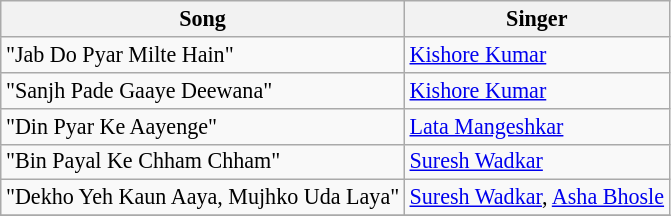<table class="wikitable" style="font-size:92%;">
<tr>
<th>Song</th>
<th>Singer</th>
</tr>
<tr>
<td>"Jab Do Pyar Milte Hain"</td>
<td><a href='#'>Kishore Kumar</a></td>
</tr>
<tr>
<td>"Sanjh Pade Gaaye Deewana"</td>
<td><a href='#'>Kishore Kumar</a></td>
</tr>
<tr>
<td>"Din Pyar Ke Aayenge"</td>
<td><a href='#'>Lata Mangeshkar</a></td>
</tr>
<tr>
<td>"Bin Payal Ke Chham Chham"</td>
<td><a href='#'>Suresh Wadkar</a></td>
</tr>
<tr>
<td>"Dekho Yeh Kaun Aaya, Mujhko Uda Laya"</td>
<td><a href='#'>Suresh Wadkar</a>, <a href='#'>Asha Bhosle</a></td>
</tr>
<tr>
</tr>
</table>
